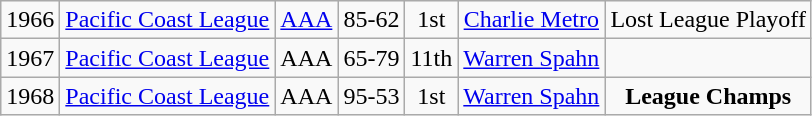<table class="wikitable" style="text-align:center">
<tr>
<td>1966</td>
<td><a href='#'>Pacific Coast League</a></td>
<td><a href='#'>AAA</a></td>
<td>85-62</td>
<td>1st</td>
<td><a href='#'>Charlie Metro</a></td>
<td>Lost League Playoff</td>
</tr>
<tr>
<td>1967</td>
<td><a href='#'>Pacific Coast League</a></td>
<td>AAA</td>
<td>65-79</td>
<td>11th</td>
<td><a href='#'>Warren Spahn</a></td>
<td></td>
</tr>
<tr>
<td>1968</td>
<td><a href='#'>Pacific Coast League</a></td>
<td>AAA</td>
<td>95-53</td>
<td>1st</td>
<td><a href='#'>Warren Spahn</a></td>
<td><strong>League Champs</strong></td>
</tr>
</table>
